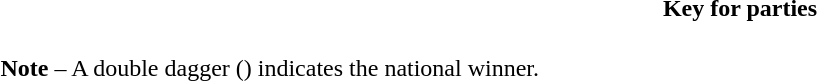<table class="toccolours" style="width:62em">
<tr>
<th>Key for parties</th>
</tr>
<tr>
<td><br>




























<strong>Note</strong> – A double dagger () indicates the national winner.</td>
</tr>
</table>
